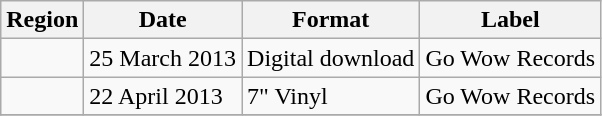<table class=wikitable>
<tr>
<th>Region</th>
<th>Date</th>
<th>Format</th>
<th>Label</th>
</tr>
<tr>
<td></td>
<td>25 March 2013</td>
<td>Digital download</td>
<td>Go Wow Records</td>
</tr>
<tr>
<td></td>
<td>22 April 2013</td>
<td>7" Vinyl</td>
<td>Go Wow Records</td>
</tr>
<tr>
</tr>
</table>
